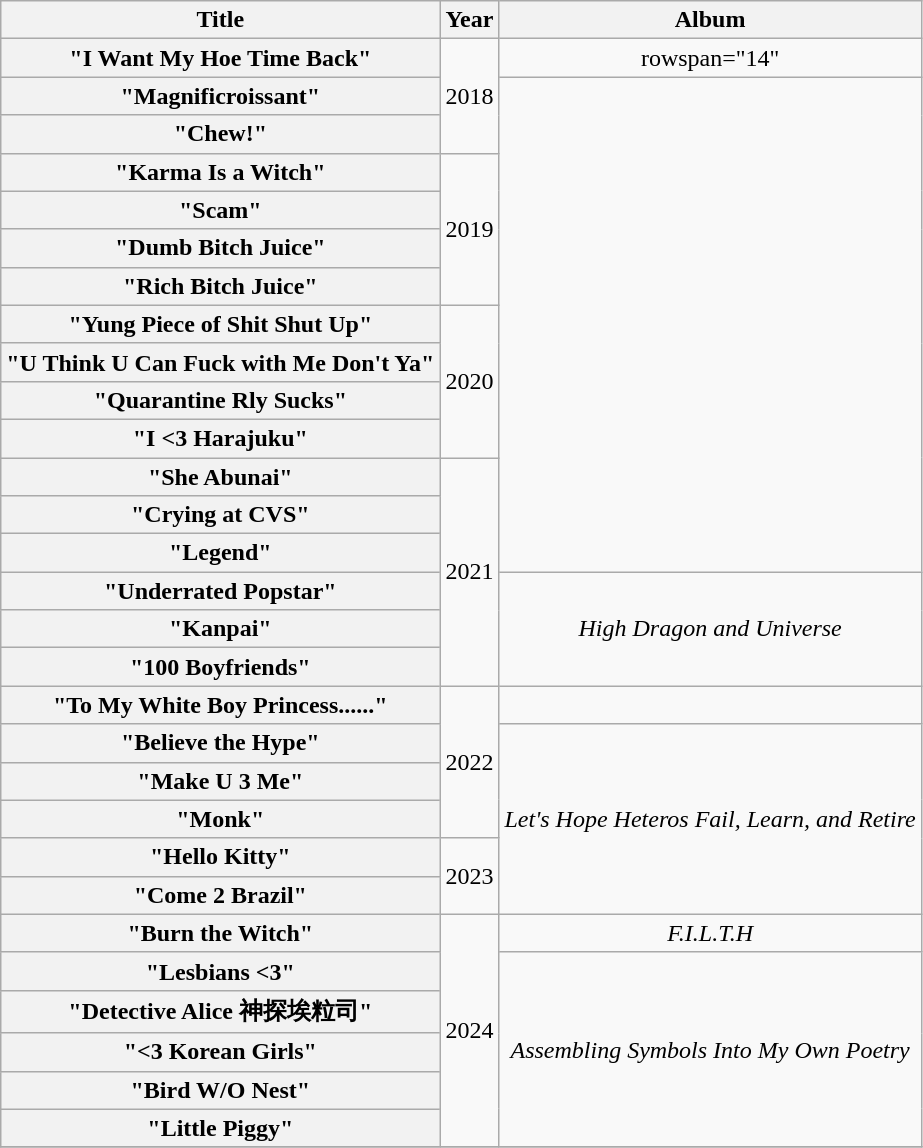<table class="wikitable plainrowheaders" style="text-align:center">
<tr>
<th scope="col">Title</th>
<th scope="col">Year</th>
<th scope="col">Album</th>
</tr>
<tr>
<th scope="row">"I Want My Hoe Time Back"</th>
<td rowspan="3">2018</td>
<td>rowspan="14" </td>
</tr>
<tr>
<th scope="row">"Magnificroissant"</th>
</tr>
<tr>
<th scope="row">"Chew!"</th>
</tr>
<tr>
<th scope="row">"Karma Is a Witch"</th>
<td rowspan="4">2019</td>
</tr>
<tr>
<th scope="row">"Scam"</th>
</tr>
<tr>
<th scope="row">"Dumb Bitch Juice"</th>
</tr>
<tr>
<th scope="row">"Rich Bitch Juice"</th>
</tr>
<tr>
<th scope="row">"Yung Piece of Shit Shut Up"</th>
<td rowspan="4">2020</td>
</tr>
<tr>
<th scope="row">"U Think U Can Fuck with Me Don't Ya"</th>
</tr>
<tr>
<th scope="row">"Quarantine Rly Sucks"</th>
</tr>
<tr>
<th scope="row">"I <3 Harajuku"<br></th>
</tr>
<tr>
<th scope="row">"She Abunai"<br></th>
<td rowspan="6">2021</td>
</tr>
<tr>
<th scope="row">"Crying at CVS"<br></th>
</tr>
<tr>
<th scope="row">"Legend"<br></th>
</tr>
<tr>
<th scope="row">"Underrated Popstar"</th>
<td rowspan="3"><em>High Dragon and Universe</em></td>
</tr>
<tr>
<th scope="row">"Kanpai"</th>
</tr>
<tr>
<th scope="row">"100 Boyfriends"</th>
</tr>
<tr>
<th scope="row">"To My White Boy Princess......"</th>
<td rowspan="4">2022</td>
<td></td>
</tr>
<tr>
<th scope="row">"Believe the Hype"<br></th>
<td rowspan="5"><em>Let's Hope Heteros Fail, Learn, and Retire</em></td>
</tr>
<tr>
<th scope="row">"Make U 3 Me"</th>
</tr>
<tr>
<th scope="row">"Monk"</th>
</tr>
<tr>
<th scope="row">"Hello Kitty"</th>
<td rowspan="2">2023</td>
</tr>
<tr>
<th scope="row">"Come 2 Brazil"</th>
</tr>
<tr>
<th scope="row">"Burn the Witch" <br> </th>
<td rowspan="6">2024</td>
<td><em>F.I.L.T.H</em></td>
</tr>
<tr>
<th scope="row">"Lesbians <3"</th>
<td rowspan="5"><em>Assembling Symbols Into My Own Poetry</em></td>
</tr>
<tr>
<th scope="row">"Detective Alice 神探埃粒司"</th>
</tr>
<tr>
<th scope="row">"<3 Korean Girls"<br></th>
</tr>
<tr>
<th scope="row">"Bird W/O Nest"<br></th>
</tr>
<tr>
<th scope="row">"Little Piggy"</th>
</tr>
<tr>
</tr>
</table>
